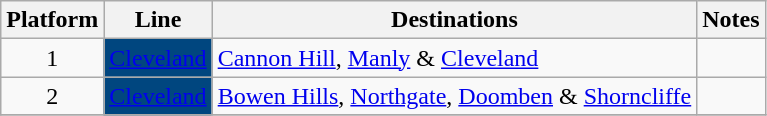<table class="wikitable" style="float: none; margin: 0.5em; ">
<tr>
<th>Platform</th>
<th>Line</th>
<th>Destinations</th>
<th>Notes</th>
</tr>
<tr>
<td rowspan="1" style="text-align:center;">1</td>
<td style=background:#00467f><a href='#'><span>Cleveland</span></a></td>
<td><a href='#'>Cannon Hill</a>, <a href='#'>Manly</a> & <a href='#'>Cleveland</a></td>
<td></td>
</tr>
<tr>
<td rowspan="1" style="text-align:center;">2</td>
<td style=background:#00467f><a href='#'><span>Cleveland</span></a></td>
<td><a href='#'>Bowen Hills</a>, <a href='#'>Northgate</a>, <a href='#'>Doomben</a> & <a href='#'>Shorncliffe</a></td>
<td></td>
</tr>
<tr>
</tr>
</table>
